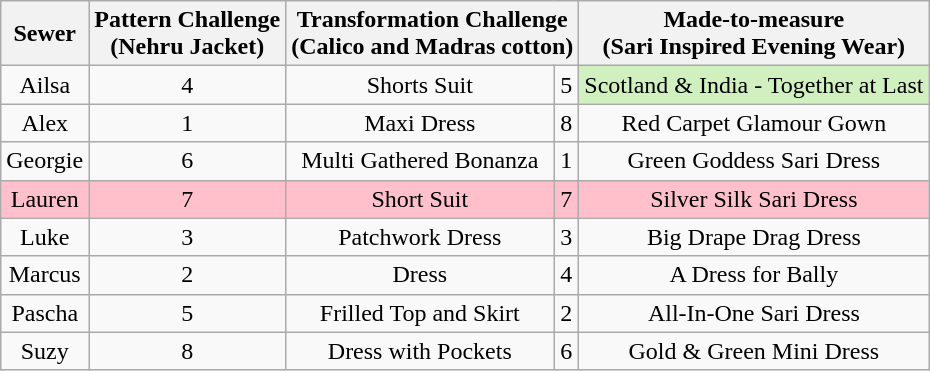<table class="wikitable" style="text-align:center;">
<tr>
<th>Sewer</th>
<th>Pattern Challenge<br>(Nehru Jacket)</th>
<th colspan="2">Transformation Challenge<br>(Calico and Madras cotton)</th>
<th>Made-to-measure<br>(Sari Inspired Evening Wear)</th>
</tr>
<tr>
<td>Ailsa</td>
<td>4</td>
<td>Shorts Suit</td>
<td>5</td>
<td style="background:#d0f0c0">Scotland & India - Together at Last</td>
</tr>
<tr>
<td>Alex</td>
<td>1</td>
<td>Maxi Dress</td>
<td>8</td>
<td>Red Carpet Glamour Gown</td>
</tr>
<tr>
<td>Georgie</td>
<td>6</td>
<td>Multi Gathered Bonanza</td>
<td>1</td>
<td>Green Goddess Sari Dress</td>
</tr>
<tr style="background:pink">
<td>Lauren</td>
<td>7</td>
<td>Short Suit</td>
<td>7</td>
<td>Silver Silk Sari Dress</td>
</tr>
<tr>
<td>Luke</td>
<td>3</td>
<td>Patchwork Dress</td>
<td>3</td>
<td>Big Drape Drag Dress</td>
</tr>
<tr>
<td>Marcus</td>
<td>2</td>
<td>Dress</td>
<td>4</td>
<td>A Dress for Bally</td>
</tr>
<tr>
<td>Pascha</td>
<td>5</td>
<td>Frilled Top and Skirt</td>
<td>2</td>
<td>All-In-One Sari Dress</td>
</tr>
<tr>
<td>Suzy</td>
<td>8</td>
<td>Dress with Pockets</td>
<td>6</td>
<td>Gold & Green Mini Dress</td>
</tr>
</table>
